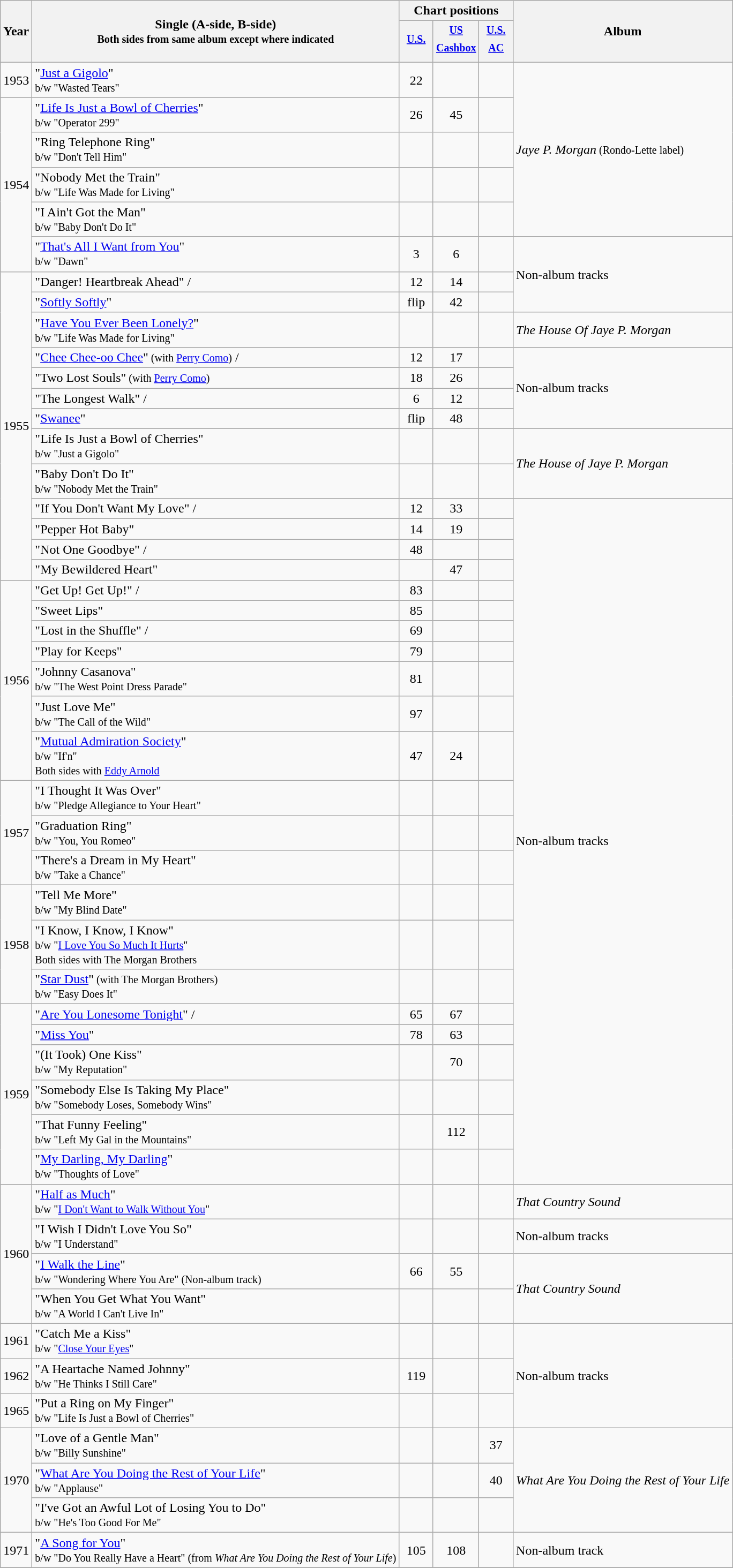<table class="wikitable" style="text-align:center;">
<tr>
<th rowspan="2">Year</th>
<th rowspan="2">Single (A-side, B-side)<br><small>Both sides from same album except where indicated</small></th>
<th colspan="3">Chart positions</th>
<th rowspan="2">Album</th>
</tr>
<tr>
<th width="35"><sup><a href='#'>U.S.</a></sup></th>
<th width="35"><sup><a href='#'>US<br>Cashbox</a></sup></th>
<th width="35"><sup><a href='#'>U.S.<br>AC</a></sup></th>
</tr>
<tr>
<td>1953</td>
<td align="left">"<a href='#'>Just a Gigolo</a>"<br><small>b/w "Wasted Tears"</small></td>
<td>22</td>
<td></td>
<td></td>
<td align="left" rowspan="5"><em>Jaye P. Morgan</em><small> (Rondo-Lette label)</small></td>
</tr>
<tr>
<td rowspan="5">1954</td>
<td align="left">"<a href='#'>Life Is Just a Bowl of Cherries</a>"<br><small>b/w "Operator 299"</small></td>
<td>26</td>
<td>45</td>
<td></td>
</tr>
<tr>
<td align="left">"Ring Telephone Ring"<br><small>b/w "Don't Tell Him"</small></td>
<td></td>
<td></td>
<td></td>
</tr>
<tr>
<td align="left">"Nobody Met the Train"<br><small>b/w "Life Was Made for Living"</small></td>
<td></td>
<td></td>
<td></td>
</tr>
<tr>
<td align="left">"I Ain't Got the Man"<br><small>b/w "Baby Don't Do It"</small></td>
<td></td>
<td></td>
<td></td>
</tr>
<tr>
<td align="left">"<a href='#'>That's All I Want from You</a>"<br><small>b/w "Dawn"</small></td>
<td>3</td>
<td>6</td>
<td></td>
<td align="left" rowspan="3">Non-album tracks</td>
</tr>
<tr>
<td rowspan="13">1955</td>
<td align="left">"Danger! Heartbreak Ahead" /</td>
<td>12</td>
<td>14</td>
<td></td>
</tr>
<tr>
<td align="left">"<a href='#'>Softly Softly</a>"</td>
<td>flip</td>
<td>42</td>
<td></td>
</tr>
<tr>
<td align="left">"<a href='#'>Have You Ever Been Lonely?</a>"<br><small>b/w "Life Was Made for Living"</small></td>
<td></td>
<td></td>
<td></td>
<td align="left"><em>The House Of Jaye P. Morgan</em></td>
</tr>
<tr>
<td align="left">"<a href='#'>Chee Chee-oo Chee</a>"<small> (with <a href='#'>Perry Como</a>)</small> /</td>
<td>12</td>
<td>17</td>
<td></td>
<td align="left" rowspan="4">Non-album tracks</td>
</tr>
<tr>
<td align="left">"Two Lost Souls"<small> (with <a href='#'>Perry Como</a>)</small></td>
<td>18</td>
<td>26</td>
<td></td>
</tr>
<tr>
<td align="left">"The Longest Walk" /</td>
<td>6</td>
<td>12</td>
<td></td>
</tr>
<tr>
<td align="left">"<a href='#'>Swanee</a>"</td>
<td>flip</td>
<td>48</td>
<td></td>
</tr>
<tr>
<td align="left">"Life Is Just a Bowl of Cherries"<br><small>b/w "Just a Gigolo"</small></td>
<td></td>
<td></td>
<td></td>
<td align="left" rowspan="2"><em>The House of Jaye P. Morgan</em></td>
</tr>
<tr>
<td align="left">"Baby Don't Do It"<br><small>b/w "Nobody Met the Train"</small></td>
<td></td>
<td></td>
<td></td>
</tr>
<tr>
<td align="left">"If You Don't Want My Love" /</td>
<td>12</td>
<td>33</td>
<td></td>
<td align="left" rowspan="23">Non-album tracks</td>
</tr>
<tr>
<td align="left">"Pepper Hot Baby"</td>
<td>14</td>
<td>19</td>
<td></td>
</tr>
<tr>
<td align="left">"Not One Goodbye" /</td>
<td>48</td>
<td></td>
<td></td>
</tr>
<tr>
<td align="left">"My Bewildered Heart"</td>
<td></td>
<td>47</td>
<td></td>
</tr>
<tr>
<td rowspan="7">1956</td>
<td align="left">"Get Up! Get Up!" /</td>
<td>83</td>
<td></td>
<td></td>
</tr>
<tr>
<td align="left">"Sweet Lips"</td>
<td>85</td>
<td></td>
<td></td>
</tr>
<tr>
<td align="left">"Lost in the Shuffle" /</td>
<td>69</td>
<td></td>
<td></td>
</tr>
<tr>
<td align="left">"Play for Keeps"</td>
<td>79</td>
<td></td>
<td></td>
</tr>
<tr>
<td align="left">"Johnny Casanova"<br><small>b/w "The West Point Dress Parade"</small></td>
<td>81</td>
<td></td>
<td></td>
</tr>
<tr>
<td align="left">"Just Love Me"<br><small>b/w "The Call of the Wild"</small></td>
<td>97</td>
<td></td>
<td></td>
</tr>
<tr>
<td align="left">"<a href='#'>Mutual Admiration Society</a>"<br><small>b/w "If'n"<br>Both sides with <a href='#'>Eddy Arnold</a></small></td>
<td>47</td>
<td>24</td>
<td></td>
</tr>
<tr>
<td rowspan="3">1957</td>
<td align="left">"I Thought It Was Over"<br><small>b/w "Pledge Allegiance to Your Heart" </small></td>
<td></td>
<td></td>
<td></td>
</tr>
<tr>
<td align="left">"Graduation Ring"<br><small>b/w "You, You Romeo"</small></td>
<td></td>
<td></td>
<td></td>
</tr>
<tr>
<td align="left">"There's a Dream in My Heart"<br><small>b/w "Take a Chance" </small></td>
<td></td>
<td></td>
<td></td>
</tr>
<tr>
<td rowspan="3">1958</td>
<td align="left">"Tell Me More"<br><small>b/w "My Blind Date"</small></td>
<td></td>
<td></td>
<td></td>
</tr>
<tr>
<td align="left">"I Know, I Know, I Know"<br><small>b/w "<a href='#'>I Love You So Much It Hurts</a>"<br>Both sides with The Morgan Brothers</small></td>
<td></td>
<td></td>
<td></td>
</tr>
<tr>
<td align="left">"<a href='#'>Star Dust</a>"<small> (with The Morgan Brothers)</small><br><small>b/w "Easy Does It"</small></td>
<td></td>
<td></td>
<td></td>
</tr>
<tr>
<td rowspan="6">1959</td>
<td align="left">"<a href='#'>Are You Lonesome Tonight</a>" /</td>
<td>65</td>
<td>67</td>
<td></td>
</tr>
<tr>
<td align="left">"<a href='#'>Miss You</a>"</td>
<td>78</td>
<td>63</td>
<td></td>
</tr>
<tr>
<td align="left">"(It Took) One Kiss"<br><small>b/w "My Reputation"</small></td>
<td></td>
<td>70</td>
<td></td>
</tr>
<tr>
<td align="left">"Somebody Else Is Taking My Place"<br><small>b/w "Somebody Loses, Somebody Wins" </small></td>
<td></td>
<td></td>
<td></td>
</tr>
<tr>
<td align="left">"That Funny Feeling"<br><small>b/w "Left My Gal in the Mountains"</small></td>
<td></td>
<td>112</td>
<td></td>
</tr>
<tr>
<td align="left">"<a href='#'>My Darling, My Darling</a>"<br><small>b/w "Thoughts of Love"</small></td>
<td></td>
<td></td>
<td></td>
</tr>
<tr>
<td rowspan="4">1960</td>
<td align="left">"<a href='#'>Half as Much</a>"<br><small>b/w "<a href='#'>I Don't Want to Walk Without You</a>"</small></td>
<td></td>
<td></td>
<td></td>
<td align="left"><em>That Country Sound</em></td>
</tr>
<tr>
<td align="left">"I Wish I Didn't Love You So"<br><small>b/w "I Understand"</small></td>
<td></td>
<td></td>
<td></td>
<td align="left">Non-album tracks</td>
</tr>
<tr>
<td align="left">"<a href='#'>I Walk the Line</a>"<br><small>b/w "Wondering Where You Are" (Non-album track)</small></td>
<td>66</td>
<td>55</td>
<td></td>
<td align="left" rowspan="2"><em>That Country Sound</em></td>
</tr>
<tr>
<td align="left">"When You Get What You Want"<br><small>b/w "A World I Can't Live In"</small></td>
<td></td>
<td></td>
<td></td>
</tr>
<tr>
<td>1961</td>
<td align="left">"Catch Me a Kiss"<br><small>b/w "<a href='#'>Close Your Eyes</a>"</small></td>
<td></td>
<td></td>
<td></td>
<td align="left" rowspan="3">Non-album tracks</td>
</tr>
<tr>
<td>1962</td>
<td align="left">"A Heartache Named Johnny"<br><small>b/w "He Thinks I Still Care"</small></td>
<td>119</td>
<td></td>
<td></td>
</tr>
<tr>
<td>1965</td>
<td align="left">"Put a Ring on My Finger"<br><small>b/w "Life Is Just a Bowl of Cherries" </small></td>
<td></td>
<td></td>
<td></td>
</tr>
<tr>
<td rowspan="3">1970</td>
<td align="left">"Love of a Gentle Man"<br><small>b/w "Billy Sunshine"</small></td>
<td></td>
<td></td>
<td>37</td>
<td align="left" rowspan="3"><em>What Are You Doing the Rest of Your Life</em></td>
</tr>
<tr>
<td align="left">"<a href='#'>What Are You Doing the Rest of Your Life</a>"<br><small>b/w "Applause"</small></td>
<td></td>
<td></td>
<td>40</td>
</tr>
<tr>
<td align="left">"I've Got an Awful Lot of Losing You to Do"<br><small>b/w "He's Too Good For Me"</small></td>
<td></td>
<td></td>
<td></td>
</tr>
<tr>
<td>1971</td>
<td align="left">"<a href='#'>A Song for You</a>"<br><small>b/w "Do You Really Have a Heart" (from <em>What Are You Doing the Rest of Your Life</em>)</small></td>
<td>105</td>
<td>108</td>
<td></td>
<td align="left">Non-album track</td>
</tr>
<tr>
</tr>
</table>
